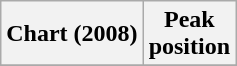<table class="wikitable plainrowheaders">
<tr>
<th>Chart (2008)</th>
<th>Peak<br>position</th>
</tr>
<tr>
</tr>
</table>
